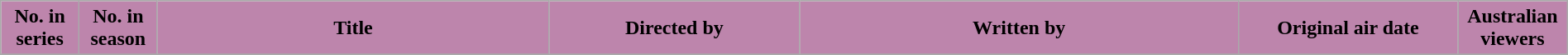<table class="wikitable plainrowheaders" style="margin: auto; width: 100%">
<tr>
<th ! style="background-color:#BD85AC; color: #000; text-align: center;" width=5%>No. in<br>series</th>
<th ! style="background-color:#BD85AC; color: #000; text-align: center;" width=5%>No. in<br>season</th>
<th ! style="background-color:#BD85AC; color: #000; text-align: center;" width=25%>Title</th>
<th ! style="background-color:#BD85AC; color: #000; text-align: center;" width=16%>Directed by</th>
<th ! style="background-color:#BD85AC; color: #000; text-align: center;" width=28%>Written by</th>
<th ! style="background-color:#BD85AC; color: #000; text-align: center;" width=14%>Original air date</th>
<th ! style="background-color:#BD85AC; color: #000; text-align: center;" width=7%>Australian viewers</th>
</tr>
<tr>
</tr>
</table>
